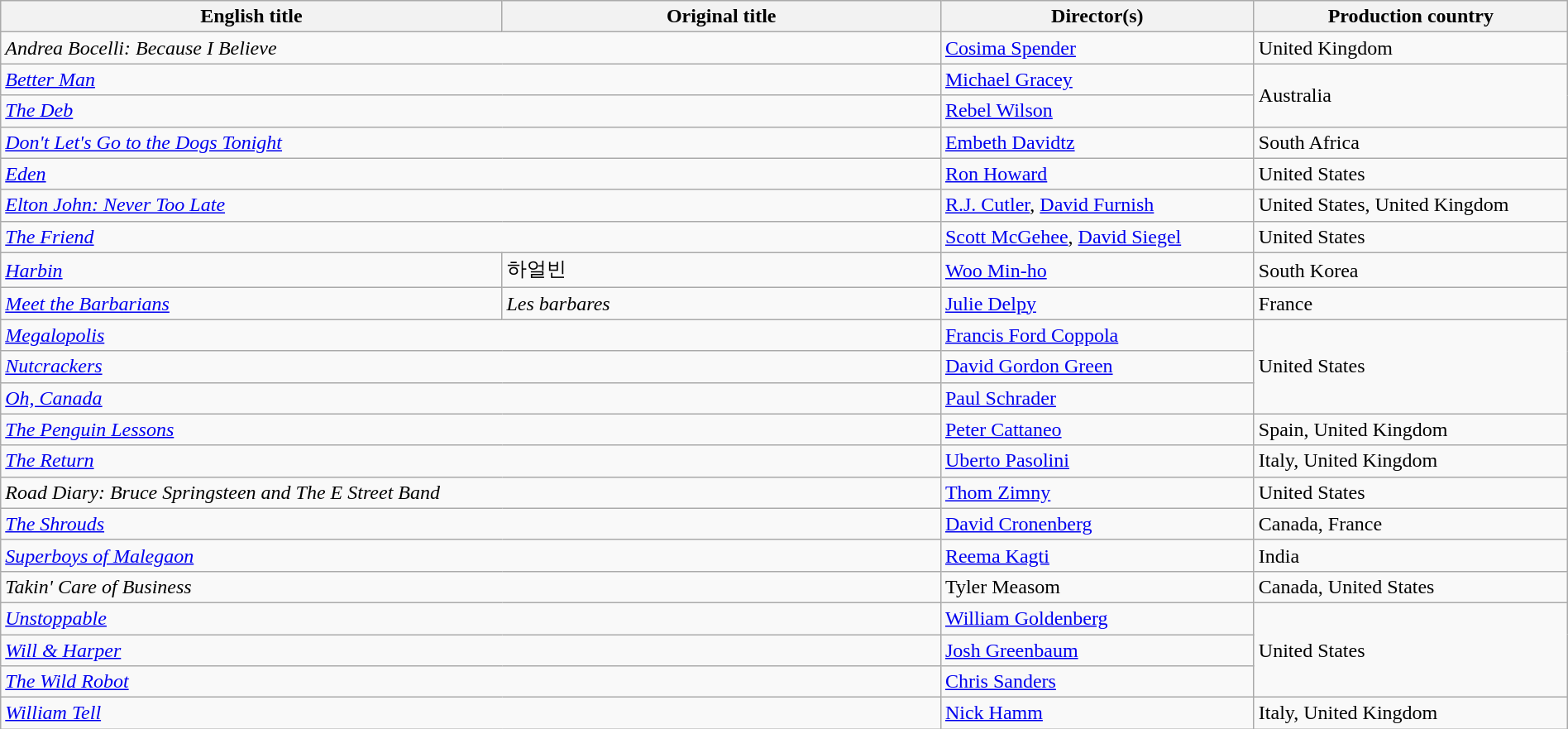<table class="wikitable sortable" style="width:100%; margin-bottom:4px">
<tr>
<th scope="col" width="32%">English title</th>
<th scope="col" width="28%">Original title</th>
<th scope="col" width="20%">Director(s)</th>
<th scope="col" width="20%">Production country</th>
</tr>
<tr>
<td colspan=2><em>Andrea Bocelli: Because I Believe</em></td>
<td><a href='#'>Cosima Spender</a></td>
<td>United Kingdom</td>
</tr>
<tr>
<td colspan=2><em><a href='#'>Better Man</a></em></td>
<td><a href='#'>Michael Gracey</a></td>
<td rowspan="2">Australia</td>
</tr>
<tr>
<td colspan=2><em><a href='#'>The Deb</a></em></td>
<td><a href='#'>Rebel Wilson</a></td>
</tr>
<tr>
<td colspan=2><em><a href='#'>Don't Let's Go to the Dogs Tonight</a></em></td>
<td><a href='#'>Embeth Davidtz</a></td>
<td>South Africa</td>
</tr>
<tr>
<td colspan=2><em><a href='#'>Eden</a></em></td>
<td><a href='#'>Ron Howard</a></td>
<td>United States</td>
</tr>
<tr>
<td colspan=2><em><a href='#'>Elton John: Never Too Late</a></em></td>
<td><a href='#'>R.J. Cutler</a>, <a href='#'>David Furnish</a></td>
<td>United States, United Kingdom</td>
</tr>
<tr>
<td colspan=2><em><a href='#'>The Friend</a></em></td>
<td><a href='#'>Scott McGehee</a>, <a href='#'>David Siegel</a></td>
<td>United States</td>
</tr>
<tr>
<td><em><a href='#'>Harbin</a></em></td>
<td>하얼빈</td>
<td><a href='#'>Woo Min-ho</a></td>
<td>South Korea</td>
</tr>
<tr>
<td><em><a href='#'>Meet the Barbarians</a></em></td>
<td><em>Les barbares</em></td>
<td><a href='#'>Julie Delpy</a></td>
<td>France</td>
</tr>
<tr>
<td colspan=2><em><a href='#'>Megalopolis</a></em></td>
<td><a href='#'>Francis Ford Coppola</a></td>
<td rowspan="3">United States</td>
</tr>
<tr>
<td colspan=2><em><a href='#'>Nutcrackers</a></em></td>
<td><a href='#'>David Gordon Green</a></td>
</tr>
<tr>
<td colspan=2><em><a href='#'>Oh, Canada</a></em></td>
<td><a href='#'>Paul Schrader</a></td>
</tr>
<tr>
<td colspan=2><em><a href='#'>The Penguin Lessons</a></em></td>
<td><a href='#'>Peter Cattaneo</a></td>
<td>Spain, United Kingdom</td>
</tr>
<tr>
<td colspan=2><em><a href='#'>The Return</a></em></td>
<td><a href='#'>Uberto Pasolini</a></td>
<td>Italy, United Kingdom</td>
</tr>
<tr>
<td colspan=2><em>Road Diary: Bruce Springsteen and The E Street Band</em></td>
<td><a href='#'>Thom Zimny</a></td>
<td>United States</td>
</tr>
<tr>
<td colspan=2><em><a href='#'>The Shrouds</a></em></td>
<td><a href='#'>David Cronenberg</a></td>
<td>Canada, France</td>
</tr>
<tr>
<td colspan=2><em><a href='#'>Superboys of Malegaon</a></em></td>
<td><a href='#'>Reema Kagti</a></td>
<td>India</td>
</tr>
<tr>
<td colspan=2><em>Takin' Care of Business</em></td>
<td>Tyler Measom</td>
<td>Canada, United States</td>
</tr>
<tr>
<td colspan=2><em><a href='#'>Unstoppable</a></em></td>
<td><a href='#'>William Goldenberg</a></td>
<td rowspan="3">United States</td>
</tr>
<tr>
<td colspan=2><em><a href='#'>Will & Harper</a></em></td>
<td><a href='#'>Josh Greenbaum</a></td>
</tr>
<tr>
<td colspan=2><em><a href='#'>The Wild Robot</a></em></td>
<td><a href='#'>Chris Sanders</a></td>
</tr>
<tr>
<td colspan=2><em><a href='#'>William Tell</a></em></td>
<td><a href='#'>Nick Hamm</a></td>
<td>Italy, United Kingdom</td>
</tr>
</table>
